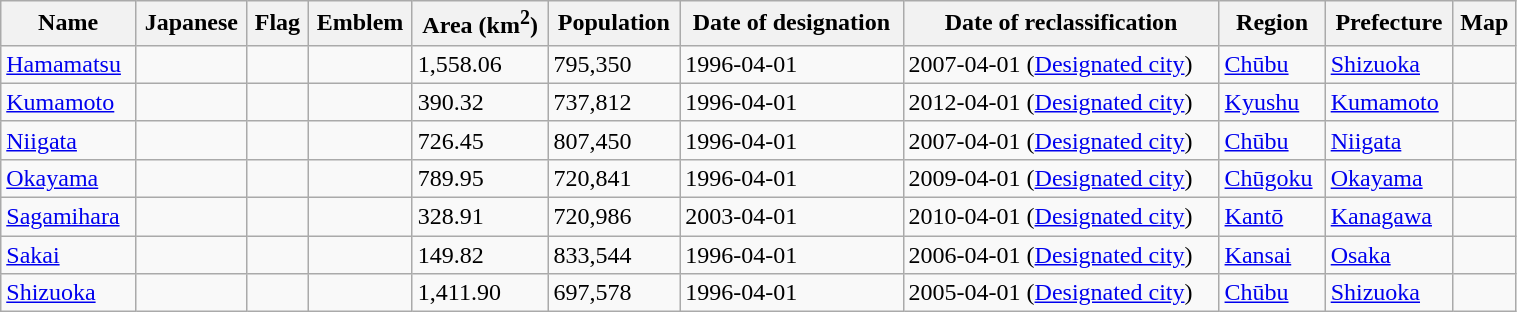<table class="wikitable sortable" width=80% style="font-size:100%;" align=center>
<tr>
<th>Name</th>
<th>Japanese</th>
<th>Flag</th>
<th>Emblem</th>
<th>Area (km<sup>2</sup>)</th>
<th>Population</th>
<th>Date of designation</th>
<th>Date of reclassification</th>
<th>Region</th>
<th>Prefecture</th>
<th>Map</th>
</tr>
<tr>
<td><a href='#'>Hamamatsu</a></td>
<td></td>
<td></td>
<td></td>
<td>1,558.06</td>
<td>795,350</td>
<td>1996-04-01</td>
<td>2007-04-01 (<a href='#'>Designated city</a>)</td>
<td><a href='#'>Chūbu</a></td>
<td><a href='#'>Shizuoka</a></td>
<td></td>
</tr>
<tr>
<td><a href='#'>Kumamoto</a></td>
<td></td>
<td></td>
<td></td>
<td>390.32</td>
<td>737,812</td>
<td>1996-04-01</td>
<td>2012-04-01 (<a href='#'>Designated city</a>)</td>
<td><a href='#'>Kyushu</a></td>
<td><a href='#'>Kumamoto</a></td>
<td></td>
</tr>
<tr>
<td><a href='#'>Niigata</a></td>
<td></td>
<td></td>
<td></td>
<td>726.45</td>
<td>807,450</td>
<td>1996-04-01</td>
<td>2007-04-01 (<a href='#'>Designated city</a>)</td>
<td><a href='#'>Chūbu</a></td>
<td><a href='#'>Niigata</a></td>
<td></td>
</tr>
<tr>
<td><a href='#'>Okayama</a></td>
<td></td>
<td></td>
<td></td>
<td>789.95</td>
<td>720,841</td>
<td>1996-04-01</td>
<td>2009-04-01 (<a href='#'>Designated city</a>)</td>
<td><a href='#'>Chūgoku</a></td>
<td><a href='#'>Okayama</a></td>
<td></td>
</tr>
<tr>
<td><a href='#'>Sagamihara</a></td>
<td></td>
<td></td>
<td></td>
<td>328.91</td>
<td>720,986</td>
<td>2003-04-01</td>
<td>2010-04-01 (<a href='#'>Designated city</a>)</td>
<td><a href='#'>Kantō</a></td>
<td><a href='#'>Kanagawa</a></td>
<td></td>
</tr>
<tr>
<td><a href='#'>Sakai</a></td>
<td></td>
<td></td>
<td></td>
<td>149.82</td>
<td>833,544</td>
<td>1996-04-01</td>
<td>2006-04-01 (<a href='#'>Designated city</a>)</td>
<td><a href='#'>Kansai</a></td>
<td><a href='#'>Osaka</a></td>
<td></td>
</tr>
<tr>
<td><a href='#'>Shizuoka</a></td>
<td></td>
<td></td>
<td></td>
<td>1,411.90</td>
<td>697,578</td>
<td>1996-04-01</td>
<td>2005-04-01 (<a href='#'>Designated city</a>)</td>
<td><a href='#'>Chūbu</a></td>
<td><a href='#'>Shizuoka</a></td>
<td></td>
</tr>
</table>
